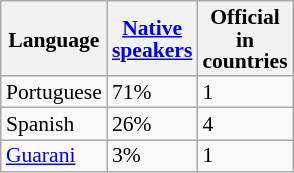<table class="wikitable sortable" style="border:1px black; line-height:1em; float:right; font-size:90%; margin-right:1em">
<tr>
<th style="width:40px;">Language</th>
<th style="width:40px;"><a href='#'>Native speakers</a></th>
<th style="width:40px;">Official in countries</th>
</tr>
<tr>
<td>Portuguese</td>
<td>71%</td>
<td>1</td>
</tr>
<tr>
<td>Spanish</td>
<td>26%</td>
<td>4</td>
</tr>
<tr>
<td><a href='#'>Guarani</a></td>
<td>3%</td>
<td>1</td>
</tr>
</table>
